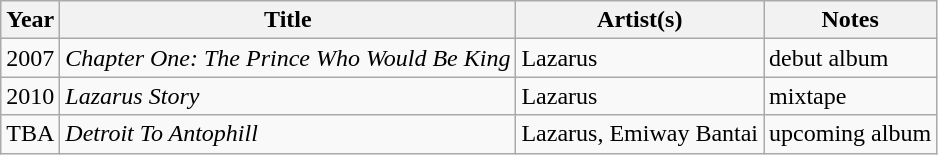<table class="wikitable">
<tr>
<th>Year</th>
<th>Title</th>
<th>Artist(s)</th>
<th>Notes</th>
</tr>
<tr>
<td>2007</td>
<td><em>Chapter One: The Prince Who Would Be King</em></td>
<td>Lazarus</td>
<td>debut album</td>
</tr>
<tr>
<td>2010</td>
<td><em>Lazarus Story</em></td>
<td>Lazarus</td>
<td>mixtape</td>
</tr>
<tr>
<td>TBA</td>
<td><em>Detroit To Antophill</em></td>
<td>Lazarus, Emiway Bantai</td>
<td>upcoming album</td>
</tr>
</table>
